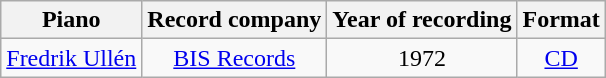<table class="wikitable">
<tr>
<th align="center">Piano</th>
<th align="center">Record company</th>
<th align="center">Year of recording</th>
<th align="center">Format</th>
</tr>
<tr>
<td align="center"><a href='#'>Fredrik Ullén</a></td>
<td align="center"><a href='#'>BIS Records</a></td>
<td align="center">1972</td>
<td align="center"><a href='#'>CD</a></td>
</tr>
</table>
